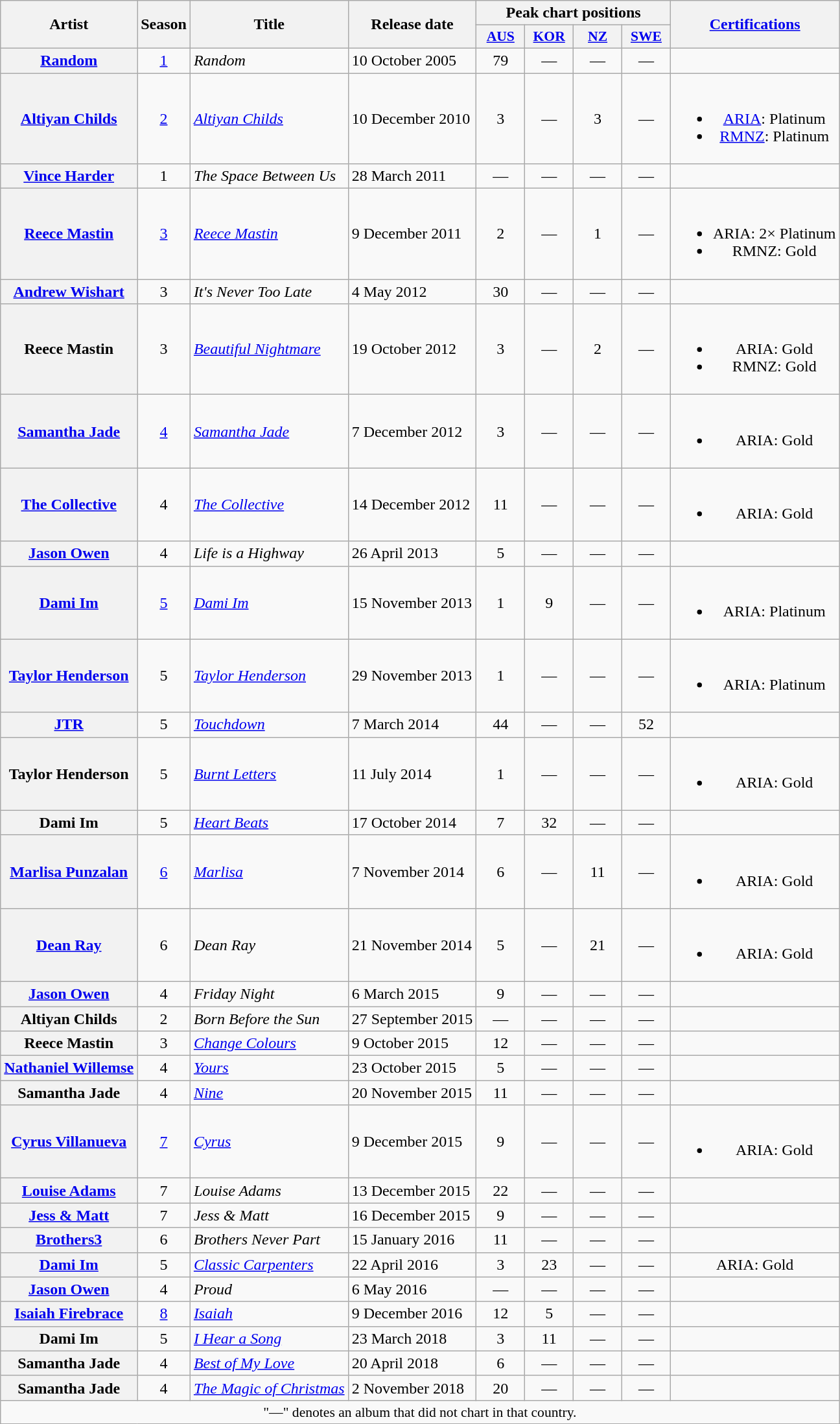<table class="wikitable plainrowheaders" style="text-align:center;">
<tr>
<th scope="col" rowspan="2">Artist</th>
<th scope="col" rowspan="2">Season</th>
<th scope="col" rowspan="2">Title</th>
<th scope="col" rowspan="2">Release date</th>
<th scope="col" colspan="4">Peak chart positions</th>
<th scope="col" rowspan="2"><a href='#'>Certifications</a></th>
</tr>
<tr>
<th scope="col" style="width:3em;font-size:90%;"><a href='#'>AUS</a><br></th>
<th scope="col" style="width:3em;font-size:90%;"><a href='#'>KOR</a><br></th>
<th scope="col" style="width:3em;font-size:90%;"><a href='#'>NZ</a><br></th>
<th scope="col" style="width:3em;font-size:90%;"><a href='#'>SWE</a><br></th>
</tr>
<tr>
<th scope="row"><a href='#'>Random</a></th>
<td><a href='#'>1</a></td>
<td style="text-align:left;"><em>Random</em></td>
<td style="text-align:left;">10 October 2005</td>
<td>79</td>
<td>—</td>
<td>—</td>
<td>—</td>
<td></td>
</tr>
<tr>
<th scope="row"><a href='#'>Altiyan Childs</a></th>
<td><a href='#'>2</a></td>
<td style="text-align:left;"><em><a href='#'>Altiyan Childs</a></em></td>
<td style="text-align:left;">10 December 2010</td>
<td>3</td>
<td>—</td>
<td>3</td>
<td>—</td>
<td><br><ul><li><a href='#'>ARIA</a>: Platinum</li><li><a href='#'>RMNZ</a>: Platinum</li></ul></td>
</tr>
<tr>
<th scope="row"><a href='#'>Vince Harder</a></th>
<td>1</td>
<td style="text-align:left;"><em>The Space Between Us</em></td>
<td style="text-align:left;">28 March 2011</td>
<td>—</td>
<td>—</td>
<td>—</td>
<td>—</td>
<td></td>
</tr>
<tr>
<th scope="row"><a href='#'>Reece Mastin</a></th>
<td><a href='#'>3</a></td>
<td style="text-align:left;"><em><a href='#'>Reece Mastin</a></em></td>
<td style="text-align:left;">9 December 2011</td>
<td>2</td>
<td>—</td>
<td>1</td>
<td>—</td>
<td><br><ul><li>ARIA: 2× Platinum</li><li>RMNZ: Gold</li></ul></td>
</tr>
<tr>
<th scope="row"><a href='#'>Andrew Wishart</a></th>
<td>3</td>
<td style="text-align:left;"><em>It's Never Too Late</em></td>
<td style="text-align:left;">4 May 2012</td>
<td>30</td>
<td>—</td>
<td>—</td>
<td>—</td>
<td></td>
</tr>
<tr>
<th scope="row">Reece Mastin</th>
<td>3</td>
<td style="text-align:left;"><em><a href='#'>Beautiful Nightmare</a></em></td>
<td style="text-align:left;">19 October 2012</td>
<td>3</td>
<td>—</td>
<td>2</td>
<td>—</td>
<td><br><ul><li>ARIA: Gold</li><li>RMNZ: Gold</li></ul></td>
</tr>
<tr>
<th scope="row"><a href='#'>Samantha Jade</a></th>
<td><a href='#'>4</a></td>
<td style="text-align:left;"><em><a href='#'>Samantha Jade</a></em></td>
<td style="text-align:left;">7 December 2012</td>
<td>3</td>
<td>—</td>
<td>—</td>
<td>—</td>
<td><br><ul><li>ARIA: Gold</li></ul></td>
</tr>
<tr>
<th scope="row"><a href='#'>The Collective</a></th>
<td>4</td>
<td style="text-align:left;"><em><a href='#'>The Collective</a></em></td>
<td style="text-align:left;">14 December 2012</td>
<td>11</td>
<td>—</td>
<td>—</td>
<td>—</td>
<td><br><ul><li>ARIA: Gold</li></ul></td>
</tr>
<tr>
<th scope="row"><a href='#'>Jason Owen</a></th>
<td>4</td>
<td style="text-align:left;"><em>Life is a Highway</em></td>
<td style="text-align:left;">26 April 2013</td>
<td>5</td>
<td>—</td>
<td>—</td>
<td>—</td>
<td></td>
</tr>
<tr>
<th scope="row"><a href='#'>Dami Im</a></th>
<td><a href='#'>5</a></td>
<td style="text-align:left;"><em><a href='#'>Dami Im</a></em></td>
<td style="text-align:left;">15 November 2013</td>
<td>1</td>
<td>9</td>
<td>—</td>
<td>—</td>
<td><br><ul><li>ARIA: Platinum</li></ul></td>
</tr>
<tr>
<th scope="row"><a href='#'>Taylor Henderson</a></th>
<td>5</td>
<td style="text-align:left;"><em><a href='#'>Taylor Henderson</a></em></td>
<td style="text-align:left;">29 November 2013</td>
<td>1</td>
<td>—</td>
<td>—</td>
<td>—</td>
<td><br><ul><li>ARIA: Platinum</li></ul></td>
</tr>
<tr>
<th scope="row"><a href='#'>JTR</a></th>
<td>5</td>
<td style="text-align:left;"><em><a href='#'>Touchdown</a></em></td>
<td style="text-align:left;">7 March 2014</td>
<td>44</td>
<td>—</td>
<td>—</td>
<td>52</td>
<td></td>
</tr>
<tr>
<th scope="row">Taylor Henderson</th>
<td>5</td>
<td style="text-align:left;"><em><a href='#'>Burnt Letters</a></em></td>
<td style="text-align:left;">11 July 2014</td>
<td>1</td>
<td>—</td>
<td>—</td>
<td>—</td>
<td><br><ul><li>ARIA: Gold</li></ul></td>
</tr>
<tr>
<th scope="row">Dami Im</th>
<td>5</td>
<td style="text-align:left;"><em><a href='#'>Heart Beats</a></em></td>
<td style="text-align:left;">17 October 2014</td>
<td>7</td>
<td>32</td>
<td>—</td>
<td>—</td>
<td></td>
</tr>
<tr>
<th scope="row"><a href='#'>Marlisa Punzalan</a></th>
<td><a href='#'>6</a></td>
<td style="text-align:left;"><em><a href='#'>Marlisa</a></em></td>
<td style="text-align:left;">7 November 2014</td>
<td>6</td>
<td>—</td>
<td>11</td>
<td>—</td>
<td><br><ul><li>ARIA: Gold</li></ul></td>
</tr>
<tr>
<th scope="row"><a href='#'>Dean Ray</a></th>
<td>6</td>
<td style="text-align:left;"><em>Dean Ray</em></td>
<td style="text-align:left;">21 November 2014</td>
<td>5</td>
<td>—</td>
<td>21</td>
<td>—</td>
<td><br><ul><li>ARIA: Gold</li></ul></td>
</tr>
<tr>
<th scope="row"><a href='#'>Jason Owen</a></th>
<td>4</td>
<td style="text-align:left;"><em>Friday Night</em></td>
<td style="text-align:left;">6 March 2015</td>
<td>9</td>
<td>—</td>
<td>—</td>
<td>—</td>
<td></td>
</tr>
<tr>
<th scope="row">Altiyan Childs</th>
<td>2</td>
<td style="text-align:left;"><em>Born Before the Sun</em></td>
<td style="text-align:left;">27 September 2015</td>
<td>—</td>
<td>—</td>
<td>—</td>
<td>—</td>
<td></td>
</tr>
<tr>
<th scope="row">Reece Mastin</th>
<td>3</td>
<td style="text-align:left;"><em><a href='#'>Change Colours</a></em></td>
<td style="text-align:left;">9 October 2015</td>
<td>12</td>
<td>—</td>
<td>—</td>
<td>—</td>
<td></td>
</tr>
<tr>
<th scope="row"><a href='#'>Nathaniel Willemse</a></th>
<td>4</td>
<td style="text-align:left;"><em><a href='#'>Yours</a></em></td>
<td style="text-align:left;">23 October 2015</td>
<td>5</td>
<td>—</td>
<td>—</td>
<td>—</td>
<td></td>
</tr>
<tr>
<th scope="row">Samantha Jade</th>
<td>4</td>
<td style="text-align:left;"><em><a href='#'>Nine</a></em></td>
<td style="text-align:left;">20 November 2015</td>
<td>11</td>
<td>—</td>
<td>—</td>
<td>—</td>
<td></td>
</tr>
<tr>
<th scope="row"><a href='#'>Cyrus Villanueva</a></th>
<td><a href='#'>7</a></td>
<td style="text-align:left;"><em><a href='#'>Cyrus</a></em></td>
<td style="text-align:left;">9 December 2015</td>
<td>9</td>
<td>—</td>
<td>—</td>
<td>—</td>
<td><br><ul><li>ARIA: Gold</li></ul></td>
</tr>
<tr>
<th scope="row"><a href='#'>Louise Adams</a></th>
<td>7</td>
<td style="text-align:left;"><em>Louise Adams</em></td>
<td style="text-align:left;">13 December 2015</td>
<td>22</td>
<td>—</td>
<td>—</td>
<td>—</td>
<td></td>
</tr>
<tr>
<th scope="row"><a href='#'>Jess & Matt</a></th>
<td>7</td>
<td style="text-align:left;"><em>Jess & Matt</em></td>
<td style="text-align:left;">16 December 2015</td>
<td>9</td>
<td>—</td>
<td>—</td>
<td>—</td>
<td></td>
</tr>
<tr>
<th scope="row"><a href='#'>Brothers3</a></th>
<td>6</td>
<td style="text-align:left;"><em>Brothers Never Part</em></td>
<td style="text-align:left;">15 January 2016</td>
<td>11</td>
<td>—</td>
<td>—</td>
<td>—</td>
<td></td>
</tr>
<tr>
<th scope="row"><a href='#'>Dami Im</a></th>
<td>5</td>
<td style="text-align:left;"><em><a href='#'>Classic Carpenters</a></em></td>
<td style="text-align:left;">22 April 2016</td>
<td>3</td>
<td>23</td>
<td>—</td>
<td>—</td>
<td>ARIA: Gold </td>
</tr>
<tr>
<th scope="row"><a href='#'>Jason Owen</a></th>
<td>4</td>
<td style="text-align:left;"><em>Proud</em></td>
<td style="text-align:left;">6 May 2016</td>
<td>—</td>
<td>—</td>
<td>—</td>
<td>—</td>
<td></td>
</tr>
<tr>
<th scope="row"><a href='#'>Isaiah Firebrace</a></th>
<td><a href='#'>8</a></td>
<td style="text-align:left;"><em><a href='#'>Isaiah</a></em></td>
<td style="text-align:left;">9 December 2016</td>
<td>12</td>
<td>5</td>
<td>—</td>
<td>—</td>
<td></td>
</tr>
<tr>
<th scope="row">Dami Im</th>
<td>5</td>
<td style="text-align:left;"><em><a href='#'>I Hear a Song</a></em></td>
<td style="text-align:left;">23 March 2018</td>
<td>3</td>
<td>11</td>
<td>—</td>
<td>—</td>
<td></td>
</tr>
<tr>
<th scope="row">Samantha Jade</th>
<td>4</td>
<td style="text-align:left;"><em><a href='#'>Best of My Love</a></em></td>
<td style="text-align:left;">20 April 2018</td>
<td>6</td>
<td>—</td>
<td>—</td>
<td>—</td>
<td></td>
</tr>
<tr>
<th scope="row">Samantha Jade</th>
<td>4</td>
<td style="text-align:left;"><em><a href='#'>The Magic of Christmas</a></em></td>
<td style="text-align:left;">2 November 2018</td>
<td>20</td>
<td>—</td>
<td>—</td>
<td>—</td>
<td></td>
</tr>
<tr>
<td colspan="9" style="font-size:90%">"—" denotes an album that did not chart in that country.</td>
</tr>
</table>
